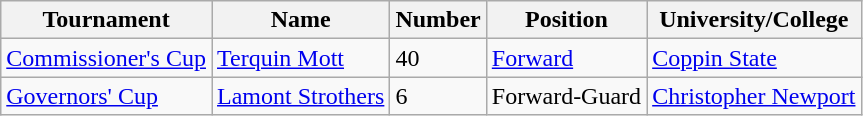<table class="wikitable">
<tr>
<th>Tournament</th>
<th>Name</th>
<th>Number</th>
<th>Position</th>
<th>University/College</th>
</tr>
<tr>
<td><a href='#'>Commissioner's Cup</a></td>
<td><a href='#'>Terquin Mott</a></td>
<td>40</td>
<td><a href='#'>Forward</a></td>
<td><a href='#'>Coppin State</a></td>
</tr>
<tr>
<td><a href='#'>Governors' Cup</a></td>
<td><a href='#'>Lamont Strothers</a></td>
<td>6</td>
<td>Forward-Guard</td>
<td><a href='#'>Christopher Newport</a></td>
</tr>
</table>
